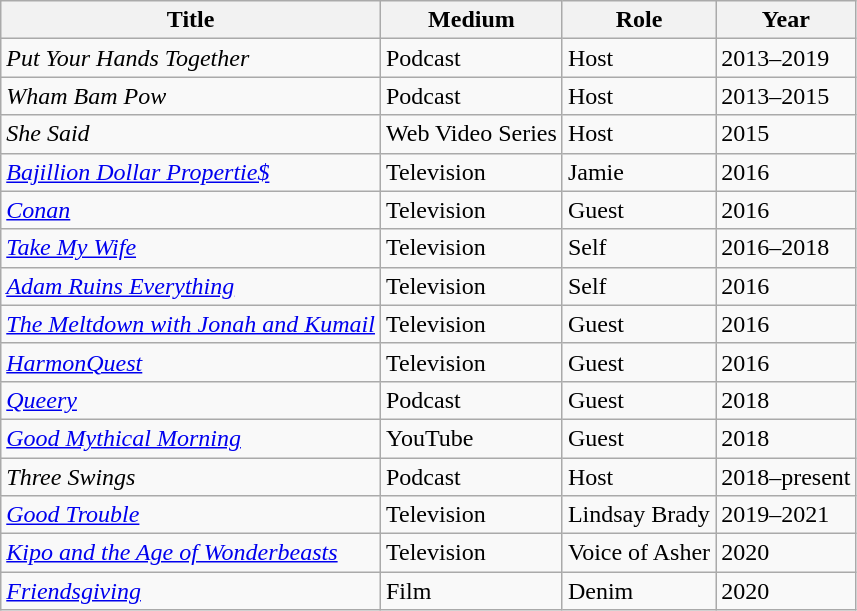<table class="wikitable">
<tr>
<th>Title</th>
<th>Medium</th>
<th>Role</th>
<th>Year</th>
</tr>
<tr>
<td><em>Put Your Hands Together</em></td>
<td>Podcast</td>
<td>Host</td>
<td>2013–2019</td>
</tr>
<tr>
<td><em>Wham Bam Pow</em></td>
<td>Podcast</td>
<td>Host</td>
<td>2013–2015</td>
</tr>
<tr>
<td><em>She Said</em></td>
<td>Web Video Series</td>
<td>Host</td>
<td>2015</td>
</tr>
<tr>
<td><em><a href='#'>Bajillion Dollar Propertie$</a></em></td>
<td>Television</td>
<td>Jamie</td>
<td>2016</td>
</tr>
<tr>
<td><em><a href='#'>Conan</a></em></td>
<td>Television</td>
<td>Guest</td>
<td>2016</td>
</tr>
<tr>
<td><em><a href='#'>Take My Wife</a></em></td>
<td>Television</td>
<td>Self</td>
<td>2016–2018</td>
</tr>
<tr>
<td><em><a href='#'>Adam Ruins Everything</a></em></td>
<td>Television</td>
<td>Self</td>
<td>2016</td>
</tr>
<tr>
<td><em><a href='#'>The Meltdown with Jonah and Kumail</a></em></td>
<td>Television</td>
<td>Guest</td>
<td>2016</td>
</tr>
<tr>
<td><em><a href='#'>HarmonQuest</a></em></td>
<td>Television</td>
<td>Guest</td>
<td>2016</td>
</tr>
<tr>
<td><em><a href='#'>Queery</a></em></td>
<td>Podcast</td>
<td>Guest</td>
<td>2018</td>
</tr>
<tr>
<td><em><a href='#'>Good Mythical Morning</a></em></td>
<td>YouTube</td>
<td>Guest</td>
<td>2018</td>
</tr>
<tr>
<td><em> Three Swings</em></td>
<td>Podcast</td>
<td>Host</td>
<td>2018–present</td>
</tr>
<tr>
<td><em><a href='#'>Good Trouble</a></em></td>
<td>Television</td>
<td>Lindsay Brady</td>
<td>2019–2021</td>
</tr>
<tr>
<td><em><a href='#'>Kipo and the Age of Wonderbeasts</a></em></td>
<td>Television</td>
<td>Voice of Asher</td>
<td>2020</td>
</tr>
<tr>
<td><em><a href='#'>Friendsgiving</a></em></td>
<td>Film</td>
<td>Denim</td>
<td>2020</td>
</tr>
</table>
